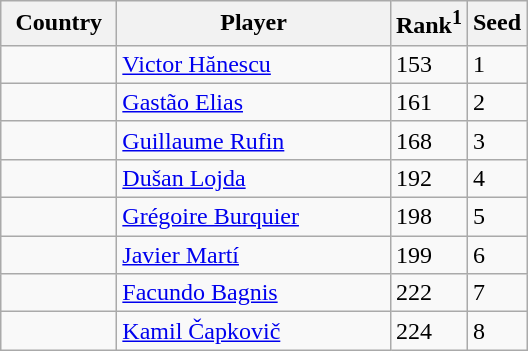<table class="sortable wikitable">
<tr>
<th width="70">Country</th>
<th width="175">Player</th>
<th>Rank<sup>1</sup></th>
<th>Seed</th>
</tr>
<tr>
<td></td>
<td><a href='#'>Victor Hănescu</a></td>
<td>153</td>
<td>1</td>
</tr>
<tr>
<td></td>
<td><a href='#'>Gastão Elias</a></td>
<td>161</td>
<td>2</td>
</tr>
<tr>
<td></td>
<td><a href='#'>Guillaume Rufin</a></td>
<td>168</td>
<td>3</td>
</tr>
<tr>
<td></td>
<td><a href='#'>Dušan Lojda</a></td>
<td>192</td>
<td>4</td>
</tr>
<tr>
<td></td>
<td><a href='#'>Grégoire Burquier</a></td>
<td>198</td>
<td>5</td>
</tr>
<tr>
<td></td>
<td><a href='#'>Javier Martí</a></td>
<td>199</td>
<td>6</td>
</tr>
<tr>
<td></td>
<td><a href='#'>Facundo Bagnis</a></td>
<td>222</td>
<td>7</td>
</tr>
<tr>
<td></td>
<td><a href='#'>Kamil Čapkovič</a></td>
<td>224</td>
<td>8</td>
</tr>
</table>
